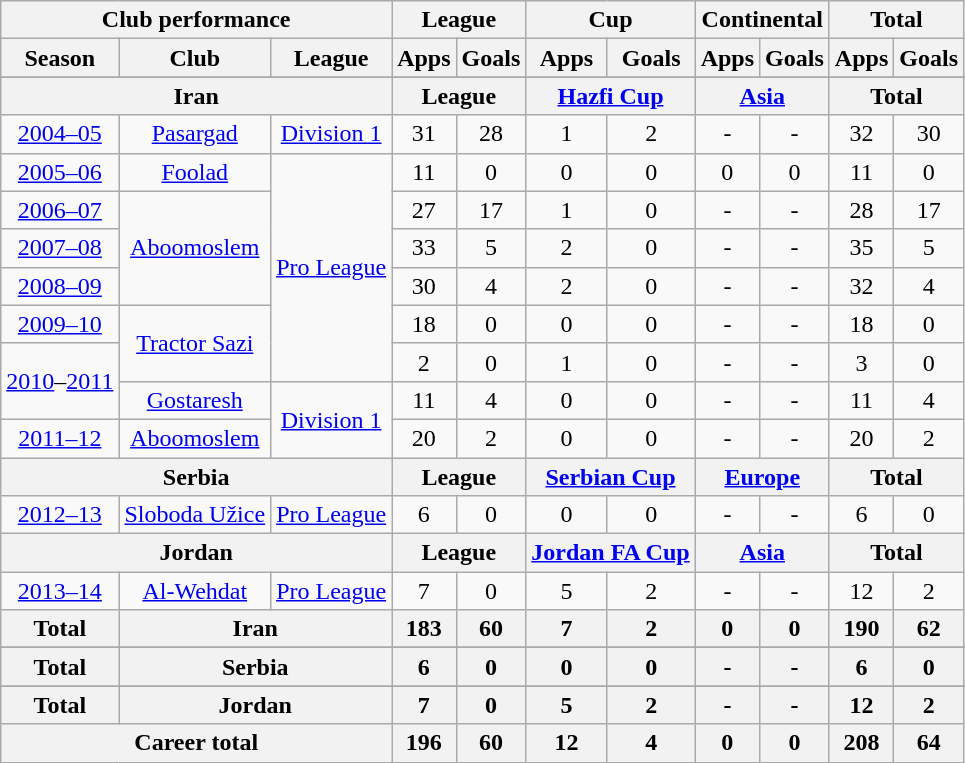<table class="wikitable" style="text-align:center">
<tr>
<th colspan=3>Club performance</th>
<th colspan=2>League</th>
<th colspan=2>Cup</th>
<th colspan=2>Continental</th>
<th colspan=2>Total</th>
</tr>
<tr>
<th>Season</th>
<th>Club</th>
<th>League</th>
<th>Apps</th>
<th>Goals</th>
<th>Apps</th>
<th>Goals</th>
<th>Apps</th>
<th>Goals</th>
<th>Apps</th>
<th>Goals</th>
</tr>
<tr>
</tr>
<tr>
<th colspan=3>Iran</th>
<th colspan=2>League</th>
<th colspan=2><a href='#'>Hazfi Cup</a></th>
<th colspan=2><a href='#'>Asia</a></th>
<th colspan=2>Total</th>
</tr>
<tr>
<td><a href='#'>2004–05</a></td>
<td rowspan="1"><a href='#'>Pasargad</a></td>
<td rowspan="1"><a href='#'>Division 1</a></td>
<td>31</td>
<td>28</td>
<td>1</td>
<td>2</td>
<td>-</td>
<td>-</td>
<td>32</td>
<td>30</td>
</tr>
<tr>
<td><a href='#'>2005–06</a></td>
<td><a href='#'>Foolad</a></td>
<td rowspan="6"><a href='#'>Pro League</a></td>
<td>11</td>
<td>0</td>
<td>0</td>
<td>0</td>
<td>0</td>
<td>0</td>
<td>11</td>
<td>0</td>
</tr>
<tr>
<td><a href='#'>2006–07</a></td>
<td rowspan="3"><a href='#'>Aboomoslem</a></td>
<td>27</td>
<td>17</td>
<td>1</td>
<td>0</td>
<td>-</td>
<td>-</td>
<td>28</td>
<td>17</td>
</tr>
<tr>
<td><a href='#'>2007–08</a></td>
<td>33</td>
<td>5</td>
<td>2</td>
<td>0</td>
<td>-</td>
<td>-</td>
<td>35</td>
<td>5</td>
</tr>
<tr>
<td><a href='#'>2008–09</a></td>
<td>30</td>
<td>4</td>
<td>2</td>
<td>0</td>
<td>-</td>
<td>-</td>
<td>32</td>
<td>4</td>
</tr>
<tr>
<td><a href='#'>2009–10</a></td>
<td rowspan="2"><a href='#'>Tractor Sazi</a></td>
<td>18</td>
<td>0</td>
<td>0</td>
<td>0</td>
<td>-</td>
<td>-</td>
<td>18</td>
<td>0</td>
</tr>
<tr>
<td rowspan="2"><a href='#'>2010</a>–<a href='#'>2011</a></td>
<td>2</td>
<td>0</td>
<td>1</td>
<td>0</td>
<td>-</td>
<td>-</td>
<td>3</td>
<td>0</td>
</tr>
<tr>
<td><a href='#'>Gostaresh</a></td>
<td rowspan="2"><a href='#'>Division 1</a></td>
<td>11</td>
<td>4</td>
<td>0</td>
<td>0</td>
<td>-</td>
<td>-</td>
<td>11</td>
<td>4</td>
</tr>
<tr>
<td><a href='#'>2011–12</a></td>
<td><a href='#'>Aboomoslem</a></td>
<td>20</td>
<td>2</td>
<td>0</td>
<td>0</td>
<td>-</td>
<td>-</td>
<td>20</td>
<td>2</td>
</tr>
<tr>
<th colspan=3>Serbia</th>
<th colspan=2>League</th>
<th colspan=2><a href='#'>Serbian Cup</a></th>
<th colspan=2><a href='#'>Europe</a></th>
<th colspan=2>Total</th>
</tr>
<tr>
<td><a href='#'>2012–13</a></td>
<td><a href='#'>Sloboda Užice</a></td>
<td><a href='#'>Pro League</a></td>
<td>6</td>
<td>0</td>
<td>0</td>
<td>0</td>
<td>-</td>
<td>-</td>
<td>6</td>
<td>0</td>
</tr>
<tr>
<th colspan=3>Jordan</th>
<th colspan=2>League</th>
<th colspan=2><a href='#'>Jordan FA Cup</a></th>
<th colspan=2><a href='#'>Asia</a></th>
<th colspan=2>Total</th>
</tr>
<tr>
<td><a href='#'>2013–14</a></td>
<td><a href='#'>Al-Wehdat</a></td>
<td><a href='#'>Pro League</a></td>
<td>7</td>
<td>0</td>
<td>5</td>
<td>2</td>
<td>-</td>
<td>-</td>
<td>12</td>
<td>2</td>
</tr>
<tr>
<th rowspan=1>Total</th>
<th colspan=2>Iran</th>
<th>183</th>
<th>60</th>
<th>7</th>
<th>2</th>
<th>0</th>
<th>0</th>
<th>190</th>
<th>62</th>
</tr>
<tr>
</tr>
<tr>
<th rowspan=1>Total</th>
<th colspan=2>Serbia</th>
<th>6</th>
<th>0</th>
<th>0</th>
<th>0</th>
<th>-</th>
<th>-</th>
<th>6</th>
<th>0</th>
</tr>
<tr>
</tr>
<tr>
<th rowspan=1>Total</th>
<th colspan=2>Jordan</th>
<th>7</th>
<th>0</th>
<th>5</th>
<th>2</th>
<th>-</th>
<th>-</th>
<th>12</th>
<th>2</th>
</tr>
<tr>
<th colspan=3>Career total</th>
<th>196</th>
<th>60</th>
<th>12</th>
<th>4</th>
<th>0</th>
<th>0</th>
<th>208</th>
<th>64</th>
</tr>
</table>
